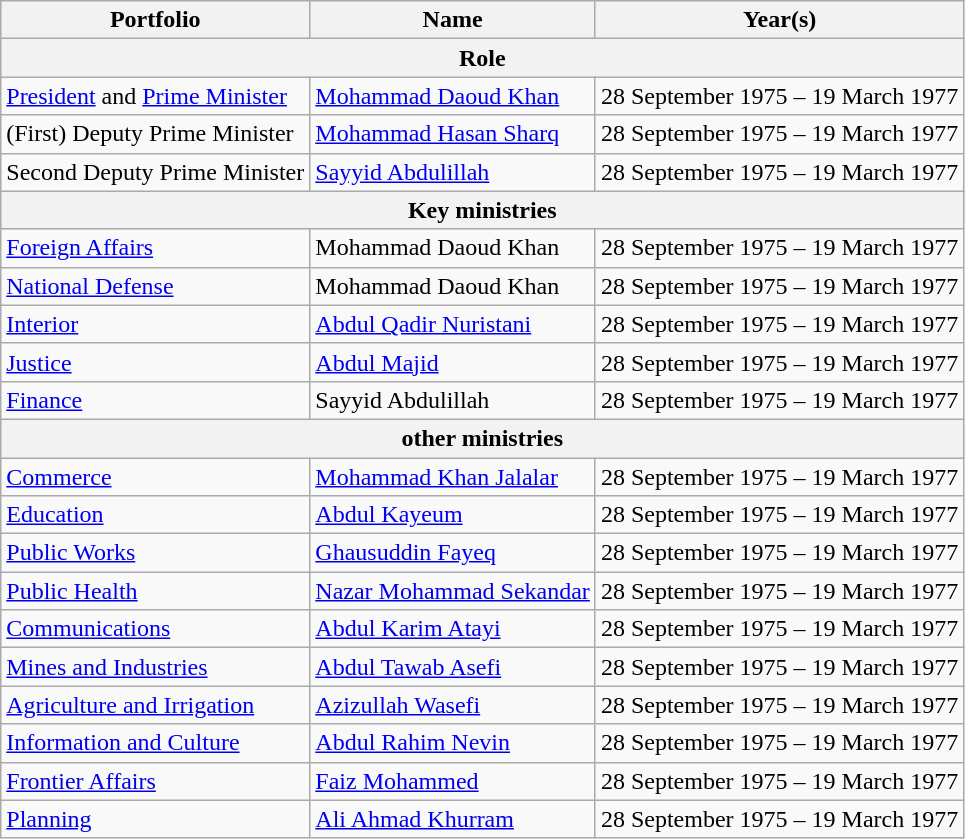<table class="wikitable sortable">
<tr>
<th>Portfolio</th>
<th>Name</th>
<th>Year(s)</th>
</tr>
<tr>
<th colspan="6"><strong>Role</strong></th>
</tr>
<tr>
<td><a href='#'>President</a> and <a href='#'>Prime Minister</a></td>
<td><a href='#'>Mohammad Daoud Khan</a></td>
<td>28 September 1975 – 19 March 1977</td>
</tr>
<tr>
<td>(First) Deputy Prime Minister</td>
<td><a href='#'>Mohammad Hasan Sharq</a></td>
<td>28 September 1975 – 19 March 1977</td>
</tr>
<tr>
<td>Second Deputy Prime Minister</td>
<td><a href='#'>Sayyid Abdulillah</a></td>
<td>28 September 1975 – 19 March 1977</td>
</tr>
<tr>
<th colspan="6"><strong>Key ministries</strong></th>
</tr>
<tr>
<td><a href='#'>Foreign Affairs</a></td>
<td>Mohammad Daoud Khan</td>
<td>28 September 1975 – 19 March 1977</td>
</tr>
<tr>
<td><a href='#'>National Defense</a></td>
<td>Mohammad Daoud Khan</td>
<td>28 September 1975 – 19 March 1977</td>
</tr>
<tr>
<td><a href='#'>Interior</a></td>
<td><a href='#'>Abdul Qadir Nuristani</a></td>
<td>28 September 1975 – 19 March 1977</td>
</tr>
<tr>
<td><a href='#'>Justice</a></td>
<td><a href='#'>Abdul Majid</a></td>
<td>28 September 1975 – 19 March 1977</td>
</tr>
<tr>
<td><a href='#'>Finance</a></td>
<td>Sayyid Abdulillah</td>
<td>28 September 1975 – 19 March 1977</td>
</tr>
<tr>
<th colspan="6"><strong>other ministries</strong></th>
</tr>
<tr>
<td><a href='#'>Commerce</a></td>
<td><a href='#'>Mohammad Khan Jalalar</a></td>
<td>28 September 1975 – 19 March 1977</td>
</tr>
<tr>
<td><a href='#'>Education</a></td>
<td><a href='#'>Abdul Kayeum</a></td>
<td>28 September 1975 – 19 March 1977</td>
</tr>
<tr>
<td><a href='#'>Public Works</a></td>
<td><a href='#'>Ghausuddin Fayeq</a></td>
<td>28 September 1975 – 19 March 1977</td>
</tr>
<tr>
<td><a href='#'>Public Health</a></td>
<td><a href='#'>Nazar Mohammad Sekandar</a></td>
<td>28 September 1975 – 19 March 1977</td>
</tr>
<tr>
<td><a href='#'>Communications</a></td>
<td><a href='#'>Abdul Karim Atayi</a></td>
<td>28 September 1975 – 19 March 1977</td>
</tr>
<tr>
<td><a href='#'>Mines and Industries</a></td>
<td><a href='#'>Abdul Tawab Asefi</a></td>
<td>28 September 1975 – 19 March 1977</td>
</tr>
<tr>
<td><a href='#'>Agriculture and Irrigation</a></td>
<td><a href='#'>Azizullah Wasefi</a></td>
<td>28 September 1975 – 19 March 1977</td>
</tr>
<tr>
<td><a href='#'>Information and Culture</a></td>
<td><a href='#'>Abdul Rahim Nevin</a></td>
<td>28 September 1975 – 19 March 1977</td>
</tr>
<tr>
<td><a href='#'>Frontier Affairs</a></td>
<td><a href='#'>Faiz Mohammed</a></td>
<td>28 September 1975 – 19 March 1977</td>
</tr>
<tr>
<td><a href='#'>Planning</a></td>
<td><a href='#'>Ali Ahmad Khurram</a></td>
<td>28 September 1975 – 19 March 1977</td>
</tr>
</table>
